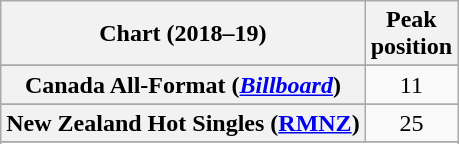<table class="wikitable sortable plainrowheaders" style="text-align:center">
<tr>
<th scope="col">Chart (2018–19)</th>
<th scope="col">Peak<br>position</th>
</tr>
<tr>
</tr>
<tr>
</tr>
<tr>
<th scope="row">Canada All-Format (<em><a href='#'>Billboard</a></em>)</th>
<td>11</td>
</tr>
<tr>
</tr>
<tr>
</tr>
<tr>
<th scope="row">New Zealand Hot Singles (<a href='#'>RMNZ</a>)</th>
<td>25</td>
</tr>
<tr>
</tr>
<tr>
</tr>
<tr>
</tr>
<tr>
</tr>
</table>
